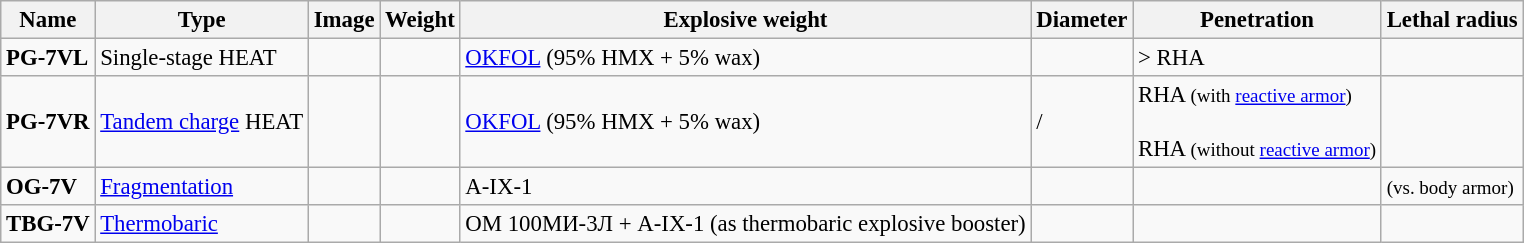<table class="wikitable" style="font-size:95%;">
<tr>
<th>Name</th>
<th>Type</th>
<th>Image</th>
<th>Weight</th>
<th>Explosive weight</th>
<th>Diameter</th>
<th>Penetration</th>
<th>Lethal radius</th>
</tr>
<tr>
<td><strong>PG-7VL</strong></td>
<td>Single-stage HEAT</td>
<td></td>
<td></td>
<td> <a href='#'>OKFOL</a> (95% HMX + 5% wax)</td>
<td></td>
<td>> RHA</td>
<td></td>
</tr>
<tr>
<td><strong>PG-7VR</strong></td>
<td><a href='#'>Tandem charge</a> HEAT</td>
<td></td>
<td></td>
<td> <a href='#'>OKFOL</a> (95% HMX + 5% wax)</td>
<td>/</td>
<td> RHA <small>(with <a href='#'>reactive armor</a>)</small><br><br> RHA <small>(without <a href='#'>reactive armor</a>)</small></td>
<td></td>
</tr>
<tr>
<td><strong>OG-7V</strong></td>
<td><a href='#'>Fragmentation</a></td>
<td></td>
<td></td>
<td> A-IX-1</td>
<td></td>
<td></td>
<td> <small>(vs. body armor)</small></td>
</tr>
<tr>
<td><strong>TBG-7V</strong></td>
<td><a href='#'>Thermobaric</a></td>
<td></td>
<td></td>
<td> ОМ 100МИ-3Л +  A-IX-1 (as thermobaric explosive booster)</td>
<td></td>
<td></td>
<td></td>
</tr>
</table>
